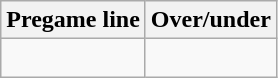<table class="wikitable">
<tr align="center">
<th style=>Pregame line</th>
<th style=>Over/under</th>
</tr>
<tr align="center">
<td> </td>
<td> </td>
</tr>
</table>
